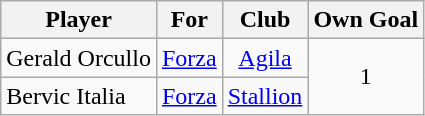<table class="wikitable" style="text-align:center">
<tr>
<th>Player</th>
<th>For</th>
<th>Club</th>
<th>Own Goal</th>
</tr>
<tr>
<td align=left> Gerald Orcullo</td>
<td><a href='#'>Forza</a></td>
<td><a href='#'>Agila</a></td>
<td rowspan=2>1</td>
</tr>
<tr>
<td align=left> Bervic Italia</td>
<td><a href='#'>Forza</a></td>
<td><a href='#'>Stallion</a></td>
</tr>
</table>
